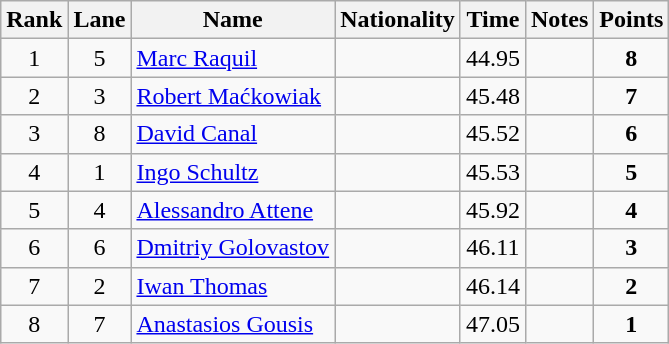<table class="wikitable sortable" style="text-align:center">
<tr>
<th>Rank</th>
<th>Lane</th>
<th>Name</th>
<th>Nationality</th>
<th>Time</th>
<th>Notes</th>
<th>Points</th>
</tr>
<tr>
<td>1</td>
<td>5</td>
<td align=left><a href='#'>Marc Raquil</a></td>
<td align=left></td>
<td>44.95</td>
<td></td>
<td><strong>8</strong></td>
</tr>
<tr>
<td>2</td>
<td>3</td>
<td align=left><a href='#'>Robert Maćkowiak</a></td>
<td align=left></td>
<td>45.48</td>
<td></td>
<td><strong>7</strong></td>
</tr>
<tr>
<td>3</td>
<td>8</td>
<td align=left><a href='#'>David Canal</a></td>
<td align=left></td>
<td>45.52</td>
<td></td>
<td><strong>6</strong></td>
</tr>
<tr>
<td>4</td>
<td>1</td>
<td align=left><a href='#'>Ingo Schultz</a></td>
<td align=left></td>
<td>45.53</td>
<td></td>
<td><strong>5</strong></td>
</tr>
<tr>
<td>5</td>
<td>4</td>
<td align=left><a href='#'>Alessandro Attene</a></td>
<td align=left></td>
<td>45.92</td>
<td></td>
<td><strong>4</strong></td>
</tr>
<tr>
<td>6</td>
<td>6</td>
<td align=left><a href='#'>Dmitriy Golovastov</a></td>
<td align=left></td>
<td>46.11</td>
<td></td>
<td><strong>3</strong></td>
</tr>
<tr>
<td>7</td>
<td>2</td>
<td align=left><a href='#'>Iwan Thomas</a></td>
<td align=left></td>
<td>46.14</td>
<td></td>
<td><strong>2</strong></td>
</tr>
<tr>
<td>8</td>
<td>7</td>
<td align=left><a href='#'>Anastasios Gousis</a></td>
<td align=left></td>
<td>47.05</td>
<td></td>
<td><strong>1</strong></td>
</tr>
</table>
